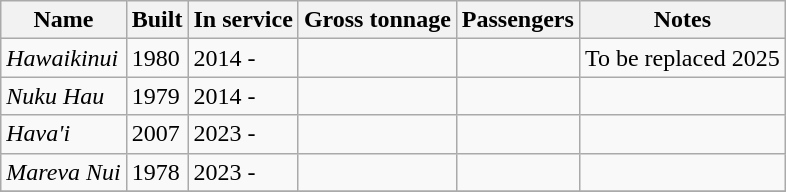<table class="wikitable">
<tr>
<th>Name</th>
<th>Built</th>
<th>In service</th>
<th>Gross tonnage</th>
<th>Passengers</th>
<th>Notes</th>
</tr>
<tr>
<td><em>Hawaikinui</em></td>
<td>1980</td>
<td>2014 -</td>
<td></td>
<td></td>
<td>To be replaced 2025</td>
</tr>
<tr>
<td><em>Nuku Hau</em></td>
<td>1979</td>
<td>2014 -</td>
<td></td>
<td></td>
<td></td>
</tr>
<tr>
<td><em>Hava'i</em></td>
<td>2007</td>
<td>2023 -</td>
<td></td>
<td></td>
<td></td>
</tr>
<tr>
<td><em>Mareva Nui</em></td>
<td>1978</td>
<td>2023 -</td>
<td></td>
<td></td>
<td></td>
</tr>
<tr>
</tr>
</table>
